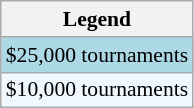<table class="wikitable" style="font-size:90%">
<tr>
<th>Legend</th>
</tr>
<tr style="background:lightblue;">
<td>$25,000 tournaments</td>
</tr>
<tr style="background:#f0f8ff;">
<td>$10,000 tournaments</td>
</tr>
</table>
